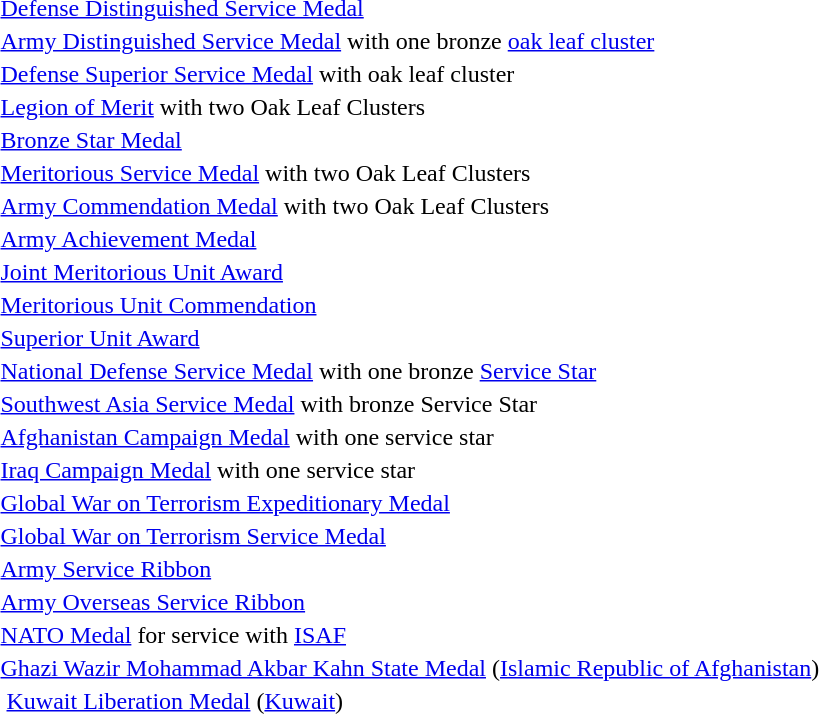<table>
<tr>
<td> <a href='#'>Defense Distinguished Service Medal</a></td>
</tr>
<tr>
<td> <a href='#'>Army Distinguished Service Medal</a> with one bronze <a href='#'>oak leaf cluster</a></td>
</tr>
<tr>
<td> <a href='#'>Defense Superior Service Medal</a> with oak leaf cluster</td>
</tr>
<tr>
<td><span></span><span></span> <a href='#'>Legion of Merit</a> with two Oak Leaf Clusters</td>
</tr>
<tr>
<td> <a href='#'>Bronze Star Medal</a></td>
</tr>
<tr>
<td><span></span><span></span> <a href='#'>Meritorious Service Medal</a> with two Oak Leaf Clusters</td>
</tr>
<tr>
<td><span></span><span></span> <a href='#'>Army Commendation Medal</a> with two Oak Leaf Clusters</td>
</tr>
<tr>
<td> <a href='#'>Army Achievement Medal</a></td>
</tr>
<tr>
<td> <a href='#'>Joint Meritorious Unit Award</a></td>
</tr>
<tr>
<td> <a href='#'>Meritorious Unit Commendation</a></td>
</tr>
<tr>
<td> <a href='#'>Superior Unit Award</a></td>
</tr>
<tr>
<td> <a href='#'>National Defense Service Medal</a> with one bronze <a href='#'>Service Star</a></td>
</tr>
<tr>
<td> <a href='#'>Southwest Asia Service Medal</a> with bronze Service Star</td>
</tr>
<tr>
<td> <a href='#'>Afghanistan Campaign Medal</a> with one service star</td>
</tr>
<tr>
<td> <a href='#'>Iraq Campaign Medal</a> with one service star</td>
</tr>
<tr>
<td> <a href='#'>Global War on Terrorism Expeditionary Medal</a></td>
</tr>
<tr>
<td> <a href='#'>Global War on Terrorism Service Medal</a></td>
</tr>
<tr>
<td> <a href='#'>Army Service Ribbon</a></td>
</tr>
<tr>
<td> <a href='#'>Army Overseas Service Ribbon</a></td>
</tr>
<tr>
<td> <a href='#'>NATO Medal</a> for service with <a href='#'>ISAF</a></td>
</tr>
<tr>
<td> <a href='#'>Ghazi Wazir Mohammad Akbar Kahn State Medal</a> (<a href='#'>Islamic Republic of Afghanistan</a>)</td>
</tr>
<tr>
<td> <a href='#'>Kuwait Liberation Medal</a> (<a href='#'>Kuwait</a>)</td>
</tr>
</table>
